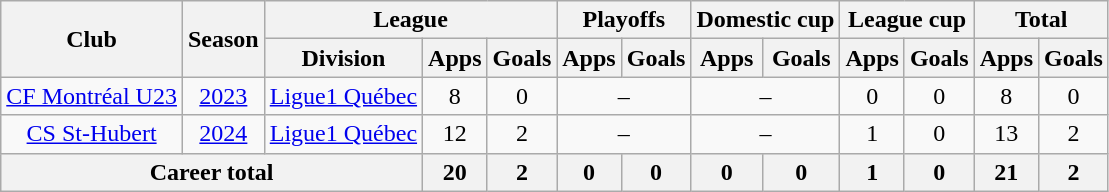<table class="wikitable" style="text-align:center">
<tr>
<th rowspan="2">Club</th>
<th rowspan="2">Season</th>
<th colspan="3">League</th>
<th colspan="2">Playoffs</th>
<th colspan="2">Domestic cup</th>
<th colspan="2">League cup</th>
<th colspan="2">Total</th>
</tr>
<tr>
<th>Division</th>
<th>Apps</th>
<th>Goals</th>
<th>Apps</th>
<th>Goals</th>
<th>Apps</th>
<th>Goals</th>
<th>Apps</th>
<th>Goals</th>
<th>Apps</th>
<th>Goals</th>
</tr>
<tr>
<td><a href='#'>CF Montréal U23</a></td>
<td><a href='#'>2023</a></td>
<td><a href='#'>Ligue1 Québec</a></td>
<td>8</td>
<td>0</td>
<td colspan="2">–</td>
<td colspan="2">–</td>
<td>0</td>
<td>0</td>
<td>8</td>
<td>0</td>
</tr>
<tr>
<td><a href='#'>CS St-Hubert</a></td>
<td><a href='#'>2024</a></td>
<td><a href='#'>Ligue1 Québec</a></td>
<td>12</td>
<td>2</td>
<td colspan="2">–</td>
<td colspan="2">–</td>
<td>1</td>
<td>0</td>
<td>13</td>
<td>2</td>
</tr>
<tr>
<th colspan="3">Career total</th>
<th>20</th>
<th>2</th>
<th>0</th>
<th>0</th>
<th>0</th>
<th>0</th>
<th>1</th>
<th>0</th>
<th>21</th>
<th>2</th>
</tr>
</table>
